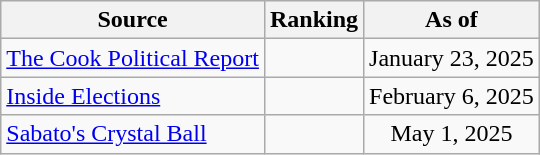<table class="wikitable" style=text-align:center>
<tr>
<th>Source</th>
<th>Ranking</th>
<th>As of</th>
</tr>
<tr>
<td align=left><a href='#'>The Cook Political Report</a></td>
<td></td>
<td>January 23, 2025</td>
</tr>
<tr>
<td align=left><a href='#'>Inside Elections</a></td>
<td></td>
<td>February 6, 2025</td>
</tr>
<tr>
<td align=left><a href='#'>Sabato's Crystal Ball</a></td>
<td></td>
<td>May 1, 2025</td>
</tr>
</table>
